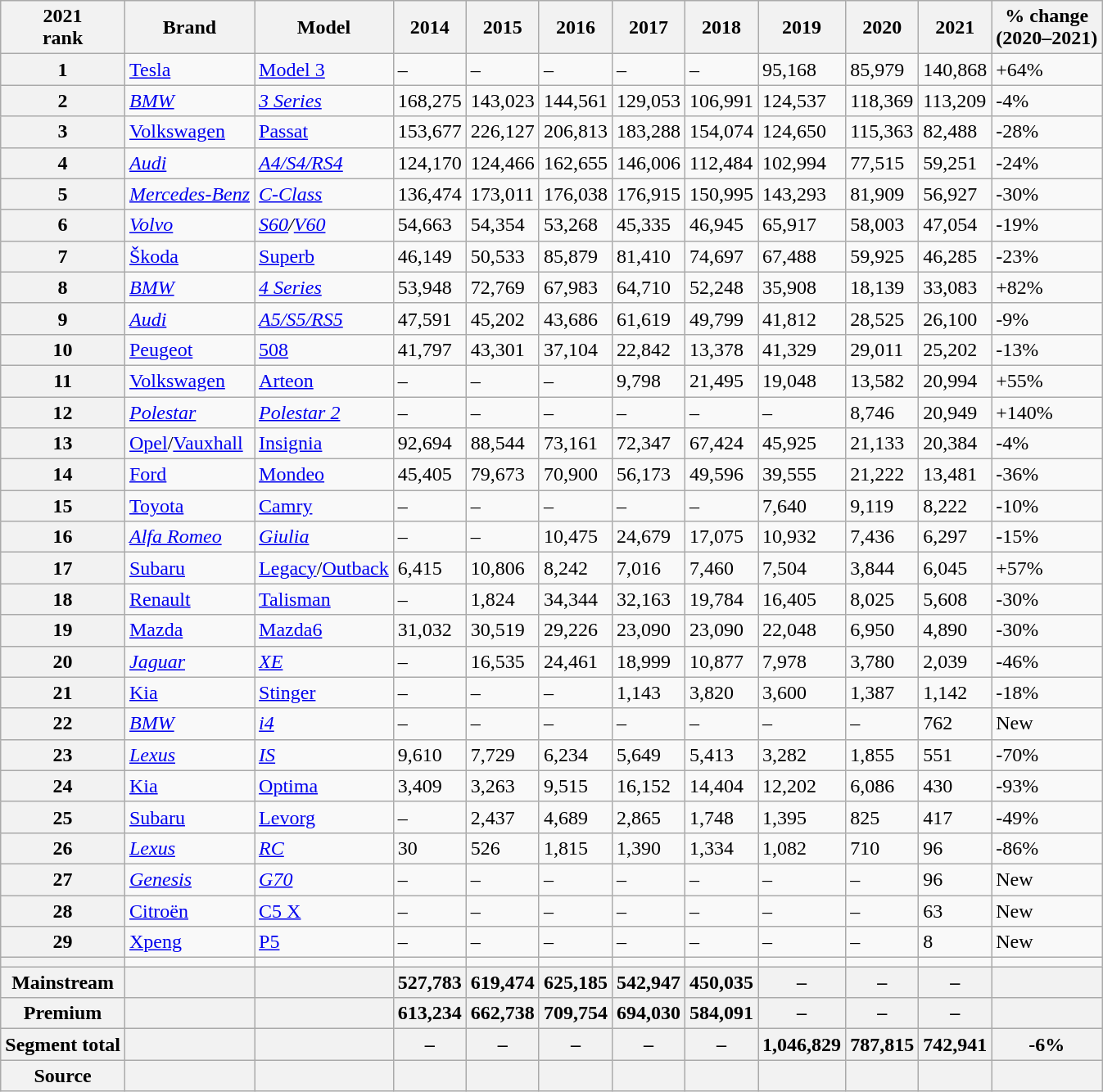<table class="wikitable sortable">
<tr>
<th scope="col">2021 <br> rank</th>
<th scope="col">Brand</th>
<th scope="col">Model</th>
<th scope="col" data-sort-type=number>2014</th>
<th scope="col" data-sort-type=number>2015</th>
<th scope="col" data-sort-type=number>2016</th>
<th scope="col" data-sort-type=number>2017</th>
<th scope="col" data-sort-type=number>2018</th>
<th scope="col" data-sort-type=number>2019</th>
<th scope="col" data-sort-type=number>2020</th>
<th scope="col" data-sort-type=number>2021</th>
<th scope="col" class="unsortable">% change<br>(2020–2021)</th>
</tr>
<tr>
<th>1</th>
<td><a href='#'>Tesla</a></td>
<td><a href='#'>Model 3</a></td>
<td>–</td>
<td>–</td>
<td>–</td>
<td>–</td>
<td>–</td>
<td>95,168</td>
<td>85,979</td>
<td>140,868</td>
<td> +64%</td>
</tr>
<tr>
<th>2</th>
<td><em><a href='#'>BMW</a></em></td>
<td><a href='#'><em>3 Series</em></a></td>
<td>168,275</td>
<td>143,023</td>
<td>144,561</td>
<td>129,053</td>
<td>106,991</td>
<td>124,537</td>
<td>118,369</td>
<td>113,209</td>
<td> -4%</td>
</tr>
<tr>
<th>3</th>
<td><a href='#'>Volkswagen</a></td>
<td><a href='#'>Passat</a></td>
<td>153,677</td>
<td>226,127</td>
<td>206,813</td>
<td>183,288</td>
<td>154,074</td>
<td>124,650</td>
<td>115,363</td>
<td>82,488</td>
<td> -28%</td>
</tr>
<tr>
<th>4</th>
<td><em><a href='#'>Audi</a></em></td>
<td><a href='#'><em>A4/S4/RS4</em></a></td>
<td>124,170</td>
<td>124,466</td>
<td>162,655</td>
<td>146,006</td>
<td>112,484</td>
<td>102,994</td>
<td>77,515</td>
<td>59,251</td>
<td> -24%</td>
</tr>
<tr>
<th>5</th>
<td><em><a href='#'>Mercedes-Benz</a></em></td>
<td><a href='#'><em>C-Class</em></a></td>
<td>136,474</td>
<td>173,011</td>
<td>176,038</td>
<td>176,915</td>
<td>150,995</td>
<td>143,293</td>
<td>81,909</td>
<td>56,927</td>
<td> -30%</td>
</tr>
<tr>
<th>6</th>
<td><a href='#'><em>Volvo</em></a></td>
<td><em><a href='#'>S60</a>/<a href='#'>V60</a></em></td>
<td>54,663</td>
<td>54,354</td>
<td>53,268</td>
<td>45,335</td>
<td>46,945</td>
<td>65,917</td>
<td>58,003</td>
<td>47,054</td>
<td> -19%</td>
</tr>
<tr>
<th>7</th>
<td><a href='#'>Škoda</a></td>
<td><a href='#'>Superb</a></td>
<td>46,149</td>
<td>50,533</td>
<td>85,879</td>
<td>81,410</td>
<td>74,697</td>
<td>67,488</td>
<td>59,925</td>
<td>46,285</td>
<td> -23%</td>
</tr>
<tr>
<th>8</th>
<td><em><a href='#'>BMW</a></em></td>
<td><a href='#'><em>4 Series</em></a></td>
<td>53,948</td>
<td>72,769</td>
<td>67,983</td>
<td>64,710</td>
<td>52,248</td>
<td>35,908</td>
<td>18,139</td>
<td>33,083</td>
<td> +82%</td>
</tr>
<tr>
<th>9</th>
<td><em><a href='#'>Audi</a></em></td>
<td><a href='#'><em>A5/S5/RS5</em></a></td>
<td>47,591</td>
<td>45,202</td>
<td>43,686</td>
<td>61,619</td>
<td>49,799</td>
<td>41,812</td>
<td>28,525</td>
<td>26,100</td>
<td> -9%</td>
</tr>
<tr>
<th>10</th>
<td><a href='#'>Peugeot</a></td>
<td><a href='#'>508</a></td>
<td>41,797</td>
<td>43,301</td>
<td>37,104</td>
<td>22,842</td>
<td>13,378</td>
<td>41,329</td>
<td>29,011</td>
<td>25,202</td>
<td> -13%</td>
</tr>
<tr>
<th>11</th>
<td><a href='#'>Volkswagen</a></td>
<td><a href='#'>Arteon</a></td>
<td>–</td>
<td>–</td>
<td>–</td>
<td>9,798</td>
<td>21,495</td>
<td>19,048</td>
<td>13,582</td>
<td>20,994</td>
<td> +55%</td>
</tr>
<tr>
<th>12</th>
<td><em><a href='#'>Polestar</a></em></td>
<td><em><a href='#'>Polestar 2</a></em></td>
<td>–</td>
<td>–</td>
<td>–</td>
<td>–</td>
<td>–</td>
<td>–</td>
<td>8,746</td>
<td>20,949</td>
<td> +140%</td>
</tr>
<tr>
<th>13</th>
<td><a href='#'>Opel</a>/<a href='#'>Vauxhall</a></td>
<td><a href='#'>Insignia</a></td>
<td>92,694</td>
<td>88,544</td>
<td>73,161</td>
<td>72,347</td>
<td>67,424</td>
<td>45,925</td>
<td>21,133</td>
<td>20,384</td>
<td> -4%</td>
</tr>
<tr>
<th>14</th>
<td><a href='#'>Ford</a></td>
<td><a href='#'>Mondeo</a></td>
<td>45,405</td>
<td>79,673</td>
<td>70,900</td>
<td>56,173</td>
<td>49,596</td>
<td>39,555</td>
<td>21,222</td>
<td>13,481</td>
<td> -36%</td>
</tr>
<tr>
<th>15</th>
<td><a href='#'>Toyota</a></td>
<td><a href='#'>Camry</a></td>
<td>–</td>
<td>–</td>
<td>–</td>
<td>–</td>
<td>–</td>
<td>7,640</td>
<td>9,119</td>
<td>8,222</td>
<td> -10%</td>
</tr>
<tr>
<th>16</th>
<td><em><a href='#'>Alfa Romeo</a></em></td>
<td><a href='#'><em>Giulia</em></a></td>
<td>–</td>
<td>–</td>
<td>10,475</td>
<td>24,679</td>
<td>17,075</td>
<td>10,932</td>
<td>7,436</td>
<td>6,297</td>
<td> -15%</td>
</tr>
<tr>
<th>17</th>
<td><a href='#'>Subaru</a></td>
<td><a href='#'>Legacy</a>/<a href='#'>Outback</a></td>
<td>6,415</td>
<td>10,806</td>
<td>8,242</td>
<td>7,016</td>
<td>7,460</td>
<td>7,504</td>
<td>3,844</td>
<td>6,045</td>
<td> +57%</td>
</tr>
<tr>
<th>18</th>
<td><a href='#'>Renault</a></td>
<td><a href='#'>Talisman</a></td>
<td>–</td>
<td>1,824</td>
<td>34,344</td>
<td>32,163</td>
<td>19,784</td>
<td>16,405</td>
<td>8,025</td>
<td>5,608</td>
<td> -30%</td>
</tr>
<tr>
<th>19</th>
<td><a href='#'>Mazda</a></td>
<td><a href='#'>Mazda6</a></td>
<td>31,032</td>
<td>30,519</td>
<td>29,226</td>
<td>23,090</td>
<td>23,090</td>
<td>22,048</td>
<td>6,950</td>
<td>4,890</td>
<td> -30%</td>
</tr>
<tr>
<th>20</th>
<td><a href='#'><em>Jaguar</em></a></td>
<td><a href='#'><em>XE</em></a></td>
<td>–</td>
<td>16,535</td>
<td>24,461</td>
<td>18,999</td>
<td>10,877</td>
<td>7,978</td>
<td>3,780</td>
<td>2,039</td>
<td> -46%</td>
</tr>
<tr>
<th>21</th>
<td><a href='#'>Kia</a></td>
<td><a href='#'>Stinger</a></td>
<td>–</td>
<td>–</td>
<td>–</td>
<td>1,143</td>
<td>3,820</td>
<td>3,600</td>
<td>1,387</td>
<td>1,142</td>
<td> -18%</td>
</tr>
<tr>
<th>22</th>
<td><em><a href='#'>BMW</a></em></td>
<td><a href='#'><em>i4</em></a></td>
<td>–</td>
<td>–</td>
<td>–</td>
<td>–</td>
<td>–</td>
<td>–</td>
<td>–</td>
<td>762</td>
<td>New</td>
</tr>
<tr>
<th>23</th>
<td><em><a href='#'>Lexus</a></em></td>
<td><a href='#'><em>IS</em></a></td>
<td>9,610</td>
<td>7,729</td>
<td>6,234</td>
<td>5,649</td>
<td>5,413</td>
<td>3,282</td>
<td>1,855</td>
<td>551</td>
<td> -70%</td>
</tr>
<tr>
<th>24</th>
<td><a href='#'>Kia</a></td>
<td><a href='#'>Optima</a></td>
<td>3,409</td>
<td>3,263</td>
<td>9,515</td>
<td>16,152</td>
<td>14,404</td>
<td>12,202</td>
<td>6,086</td>
<td>430</td>
<td> -93%</td>
</tr>
<tr>
<th>25</th>
<td><a href='#'>Subaru</a></td>
<td><a href='#'>Levorg</a></td>
<td>–</td>
<td>2,437</td>
<td>4,689</td>
<td>2,865</td>
<td>1,748</td>
<td>1,395</td>
<td>825</td>
<td>417</td>
<td> -49%</td>
</tr>
<tr>
<th>26</th>
<td><em><a href='#'>Lexus</a></em></td>
<td><a href='#'><em>RC</em></a></td>
<td>30</td>
<td>526</td>
<td>1,815</td>
<td>1,390</td>
<td>1,334</td>
<td>1,082</td>
<td>710</td>
<td>96</td>
<td> -86%</td>
</tr>
<tr>
<th>27</th>
<td><a href='#'><em>Genesis</em></a></td>
<td><a href='#'><em>G70</em></a></td>
<td>–</td>
<td>–</td>
<td>–</td>
<td>–</td>
<td>–</td>
<td>–</td>
<td>–</td>
<td>96</td>
<td>New</td>
</tr>
<tr>
<th>28</th>
<td><a href='#'>Citroën</a></td>
<td><a href='#'>C5 X</a></td>
<td>–</td>
<td>–</td>
<td>–</td>
<td>–</td>
<td>–</td>
<td>–</td>
<td>–</td>
<td>63</td>
<td>New</td>
</tr>
<tr>
<th>29</th>
<td><a href='#'>Xpeng</a></td>
<td><a href='#'>P5</a></td>
<td>–</td>
<td>–</td>
<td>–</td>
<td>–</td>
<td>–</td>
<td>–</td>
<td>–</td>
<td>8</td>
<td>New</td>
</tr>
<tr>
<th></th>
<td></td>
<td></td>
<td></td>
<td></td>
<td></td>
<td></td>
<td></td>
<td></td>
<td></td>
<td></td>
</tr>
<tr>
<th>Mainstream</th>
<th></th>
<th></th>
<th>527,783</th>
<th>619,474</th>
<th>625,185</th>
<th>542,947</th>
<th>450,035</th>
<th>–</th>
<th>–</th>
<th>–</th>
<th></th>
</tr>
<tr>
<th>Premium</th>
<th></th>
<th></th>
<th>613,234</th>
<th>662,738</th>
<th>709,754</th>
<th>694,030</th>
<th>584,091</th>
<th>–</th>
<th>–</th>
<th>–</th>
<th></th>
</tr>
<tr>
<th>Segment total</th>
<th></th>
<th></th>
<th>–</th>
<th>–</th>
<th>–</th>
<th>–</th>
<th>–</th>
<th>1,046,829</th>
<th>787,815</th>
<th>742,941</th>
<th> -6%</th>
</tr>
<tr>
<th>Source</th>
<th></th>
<th></th>
<th></th>
<th></th>
<th></th>
<th></th>
<th></th>
<th></th>
<th></th>
<th></th>
<th></th>
</tr>
</table>
